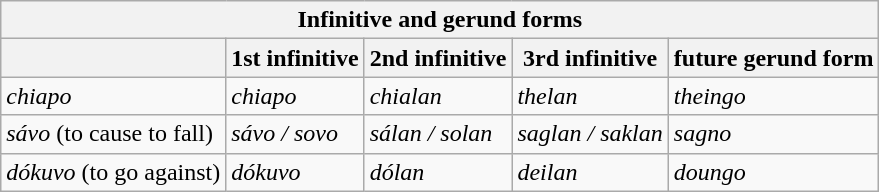<table class="wikitable">
<tr>
<th colspan="5">Infinitive and gerund forms</th>
</tr>
<tr>
<th></th>
<th>1st infinitive</th>
<th>2nd infinitive</th>
<th>3rd infinitive</th>
<th>future gerund form</th>
</tr>
<tr>
<td><em>chiapo</em></td>
<td><em>chiapo</em></td>
<td><em>chialan</em></td>
<td><em>thelan</em></td>
<td><em>theingo</em></td>
</tr>
<tr>
<td><em>sávo</em> (to cause to fall)</td>
<td><em>sávo / sovo</em></td>
<td><em>sálan / solan</em></td>
<td><em>saglan / saklan</em></td>
<td><em>sagno</em></td>
</tr>
<tr>
<td><em>dókuvo</em> (to go against)</td>
<td><em>dókuvo</em></td>
<td><em>dólan</em></td>
<td><em>deilan</em></td>
<td><em>doungo</em></td>
</tr>
</table>
